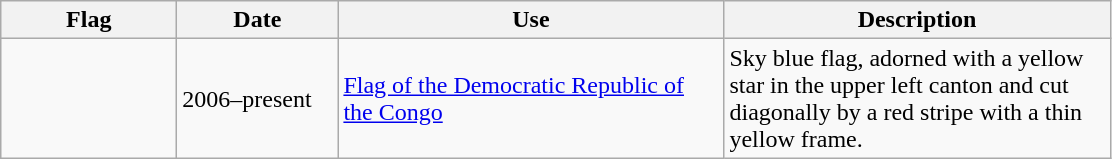<table class="wikitable">
<tr>
<th style="width:110px;">Flag</th>
<th style="width:100px;">Date</th>
<th style="width:250px;">Use</th>
<th style="width:250px;">Description</th>
</tr>
<tr>
<td></td>
<td>2006–present</td>
<td><a href='#'>Flag of the Democratic Republic of the Congo</a></td>
<td>Sky blue flag, adorned with a yellow star in the upper left canton and cut diagonally by a red stripe with a thin yellow frame.</td>
</tr>
</table>
